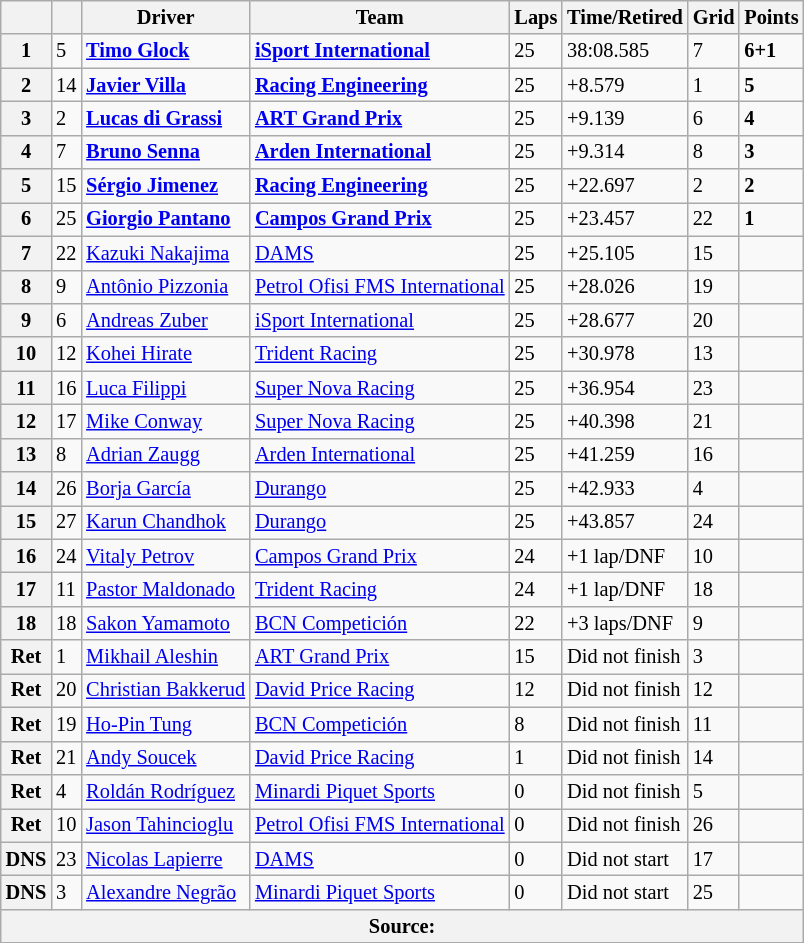<table class="wikitable" style="font-size:85%">
<tr>
<th></th>
<th></th>
<th>Driver</th>
<th>Team</th>
<th>Laps</th>
<th>Time/Retired</th>
<th>Grid</th>
<th>Points</th>
</tr>
<tr>
<th>1</th>
<td>5</td>
<td> <strong><a href='#'>Timo Glock</a></strong></td>
<td><strong><a href='#'>iSport International</a></strong></td>
<td>25</td>
<td>38:08.585</td>
<td>7</td>
<td><strong>6+1</strong></td>
</tr>
<tr>
<th>2</th>
<td>14</td>
<td> <strong><a href='#'>Javier Villa</a></strong></td>
<td><strong><a href='#'>Racing Engineering</a></strong></td>
<td>25</td>
<td>+8.579</td>
<td>1</td>
<td><strong>5</strong></td>
</tr>
<tr>
<th>3</th>
<td>2</td>
<td> <strong><a href='#'>Lucas di Grassi</a></strong></td>
<td><strong><a href='#'>ART Grand Prix</a></strong></td>
<td>25</td>
<td>+9.139</td>
<td>6</td>
<td><strong>4</strong></td>
</tr>
<tr>
<th>4</th>
<td>7</td>
<td> <strong><a href='#'>Bruno Senna</a></strong></td>
<td><strong><a href='#'>Arden International</a></strong></td>
<td>25</td>
<td>+9.314</td>
<td>8</td>
<td><strong>3</strong></td>
</tr>
<tr>
<th>5</th>
<td>15</td>
<td> <strong><a href='#'>Sérgio Jimenez</a></strong></td>
<td><strong><a href='#'>Racing Engineering</a></strong></td>
<td>25</td>
<td>+22.697</td>
<td>2</td>
<td><strong>2</strong></td>
</tr>
<tr>
<th>6</th>
<td>25</td>
<td> <strong><a href='#'>Giorgio Pantano</a></strong></td>
<td><strong><a href='#'>Campos Grand Prix</a></strong></td>
<td>25</td>
<td>+23.457</td>
<td>22</td>
<td><strong>1</strong></td>
</tr>
<tr>
<th>7</th>
<td>22</td>
<td> <a href='#'>Kazuki Nakajima</a></td>
<td><a href='#'>DAMS</a></td>
<td>25</td>
<td>+25.105</td>
<td>15</td>
<td></td>
</tr>
<tr>
<th>8</th>
<td>9</td>
<td> <a href='#'>Antônio Pizzonia</a></td>
<td><a href='#'>Petrol Ofisi FMS International</a></td>
<td>25</td>
<td>+28.026</td>
<td>19</td>
<td></td>
</tr>
<tr>
<th>9</th>
<td>6</td>
<td> <a href='#'>Andreas Zuber</a></td>
<td><a href='#'>iSport International</a></td>
<td>25</td>
<td>+28.677</td>
<td>20</td>
<td></td>
</tr>
<tr>
<th>10</th>
<td>12</td>
<td> <a href='#'>Kohei Hirate</a></td>
<td><a href='#'>Trident Racing</a></td>
<td>25</td>
<td>+30.978</td>
<td>13</td>
<td></td>
</tr>
<tr>
<th>11</th>
<td>16</td>
<td> <a href='#'>Luca Filippi</a></td>
<td><a href='#'>Super Nova Racing</a></td>
<td>25</td>
<td>+36.954</td>
<td>23</td>
<td></td>
</tr>
<tr>
<th>12</th>
<td>17</td>
<td> <a href='#'>Mike Conway</a></td>
<td><a href='#'>Super Nova Racing</a></td>
<td>25</td>
<td>+40.398</td>
<td>21</td>
<td></td>
</tr>
<tr>
<th>13</th>
<td>8</td>
<td> <a href='#'>Adrian Zaugg</a></td>
<td><a href='#'>Arden International</a></td>
<td>25</td>
<td>+41.259</td>
<td>16</td>
<td></td>
</tr>
<tr>
<th>14</th>
<td>26</td>
<td> <a href='#'>Borja García</a></td>
<td><a href='#'>Durango</a></td>
<td>25</td>
<td>+42.933</td>
<td>4</td>
<td></td>
</tr>
<tr>
<th>15</th>
<td>27</td>
<td> <a href='#'>Karun Chandhok</a></td>
<td><a href='#'>Durango</a></td>
<td>25</td>
<td>+43.857</td>
<td>24</td>
<td></td>
</tr>
<tr>
<th>16</th>
<td>24</td>
<td> <a href='#'>Vitaly Petrov</a></td>
<td><a href='#'>Campos Grand Prix</a></td>
<td>24</td>
<td>+1 lap/DNF</td>
<td>10</td>
<td></td>
</tr>
<tr>
<th>17</th>
<td>11</td>
<td> <a href='#'>Pastor Maldonado</a></td>
<td><a href='#'>Trident Racing</a></td>
<td>24</td>
<td>+1 lap/DNF</td>
<td>18</td>
<td></td>
</tr>
<tr>
<th>18</th>
<td>18</td>
<td> <a href='#'>Sakon Yamamoto</a></td>
<td><a href='#'>BCN Competición</a></td>
<td>22</td>
<td>+3 laps/DNF</td>
<td>9</td>
<td></td>
</tr>
<tr>
<th>Ret</th>
<td>1</td>
<td> <a href='#'>Mikhail Aleshin</a></td>
<td><a href='#'>ART Grand Prix</a></td>
<td>15</td>
<td>Did not finish</td>
<td>3</td>
<td></td>
</tr>
<tr>
<th>Ret</th>
<td>20</td>
<td> <a href='#'>Christian Bakkerud</a></td>
<td><a href='#'>David Price Racing</a></td>
<td>12</td>
<td>Did not finish</td>
<td>12</td>
<td></td>
</tr>
<tr>
<th>Ret</th>
<td>19</td>
<td> <a href='#'>Ho-Pin Tung</a></td>
<td><a href='#'>BCN Competición</a></td>
<td>8</td>
<td>Did not finish</td>
<td>11</td>
<td></td>
</tr>
<tr>
<th>Ret</th>
<td>21</td>
<td> <a href='#'>Andy Soucek</a></td>
<td><a href='#'>David Price Racing</a></td>
<td>1</td>
<td>Did not finish</td>
<td>14</td>
<td></td>
</tr>
<tr>
<th>Ret</th>
<td>4</td>
<td> <a href='#'>Roldán Rodríguez</a></td>
<td><a href='#'>Minardi Piquet Sports</a></td>
<td>0</td>
<td>Did not finish</td>
<td>5</td>
<td></td>
</tr>
<tr>
<th>Ret</th>
<td>10</td>
<td> <a href='#'>Jason Tahincioglu</a></td>
<td><a href='#'>Petrol Ofisi FMS International</a></td>
<td>0</td>
<td>Did not finish</td>
<td>26</td>
<td></td>
</tr>
<tr>
<th>DNS</th>
<td>23</td>
<td> <a href='#'>Nicolas Lapierre</a></td>
<td><a href='#'>DAMS</a></td>
<td>0</td>
<td>Did not start</td>
<td>17</td>
<td></td>
</tr>
<tr>
<th>DNS</th>
<td>3</td>
<td> <a href='#'>Alexandre Negrão</a></td>
<td><a href='#'>Minardi Piquet Sports</a></td>
<td>0</td>
<td>Did not start</td>
<td>25</td>
<td></td>
</tr>
<tr>
<th colspan="8">Source:</th>
</tr>
<tr>
</tr>
</table>
